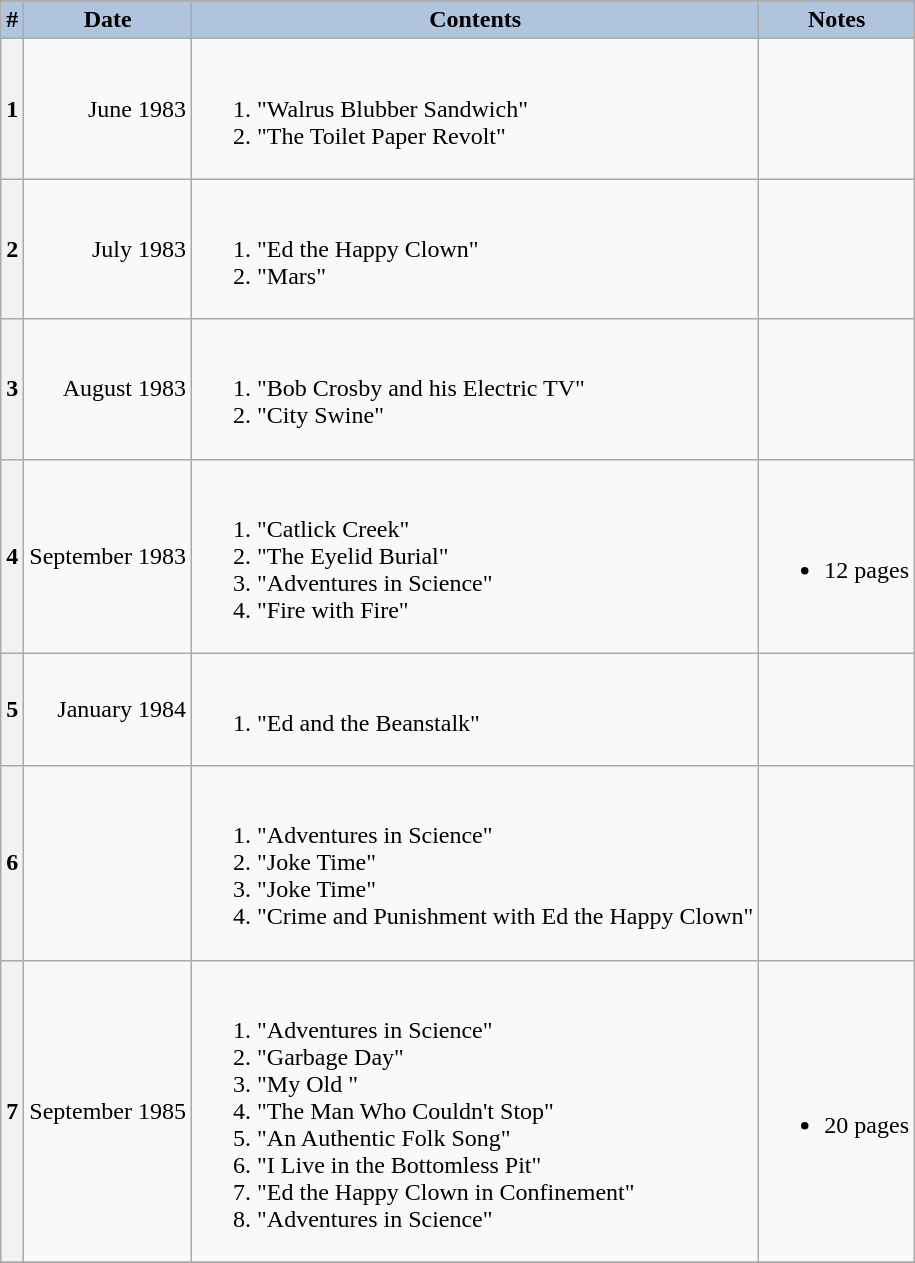<table class="wikitable floatleft">
<tr>
</tr>
<tr>
<th scope="col" style="background:#B0C4DE;">#</th>
<th scope="col" style="background:#B0C4DE;">Date</th>
<th scope="col" style="background:#B0C4DE;">Contents</th>
<th scope="col" style="background:#B0C4DE;">Notes</th>
</tr>
<tr>
<th scope="row" style="text-align:right;">1</th>
<td style="text-align:right;">June 1983</td>
<td><br><ol><li>"Walrus Blubber Sandwich"</li><li>"The Toilet Paper Revolt"</li></ol></td>
<td></td>
</tr>
<tr>
<th scope="row" style="text-align:right;">2</th>
<td style="text-align:right;">July 1983</td>
<td><br><ol><li>"Ed the Happy Clown"</li><li>"Mars"</li></ol></td>
<td></td>
</tr>
<tr>
<th scope="row" style="text-align:right;">3</th>
<td style="text-align:right;">August 1983</td>
<td><br><ol><li>"Bob Crosby and his Electric TV"</li><li>"City Swine"</li></ol></td>
<td></td>
</tr>
<tr>
<th scope="row" style="text-align:right;">4</th>
<td style="text-align:right;">September 1983</td>
<td><br><ol><li>"Catlick Creek"</li><li>"The Eyelid Burial"</li><li>"Adventures in Science"</li><li>"Fire with Fire"</li></ol></td>
<td><br><ul><li>12 pages</li></ul></td>
</tr>
<tr>
<th scope="row" style="text-align:right;">5</th>
<td style="text-align:right;">January 1984</td>
<td><br><ol><li>"Ed and the Beanstalk"</li></ol></td>
<td></td>
</tr>
<tr>
<th scope="row" style="text-align:right;">6</th>
<td style="text-align:right;"></td>
<td><br><ol><li>"Adventures in Science"</li><li>"Joke Time"</li><li>"Joke Time"</li><li>"Crime and Punishment with Ed the Happy Clown"</li></ol></td>
<td></td>
</tr>
<tr>
<th scope="row" style="text-align:right;">7</th>
<td style="text-align:right;">September 1985</td>
<td><br><ol><li>"Adventures in Science"</li><li>"Garbage Day"</li><li>"My Old "</li><li>"The Man Who Couldn't Stop"</li><li>"An Authentic  Folk Song"</li><li>"I Live in the Bottomless Pit"</li><li>"Ed the Happy Clown in Confinement"</li><li>"Adventures in Science"</li></ol></td>
<td><br><ul><li>20 pages</li></ul></td>
</tr>
<tr>
</tr>
</table>
